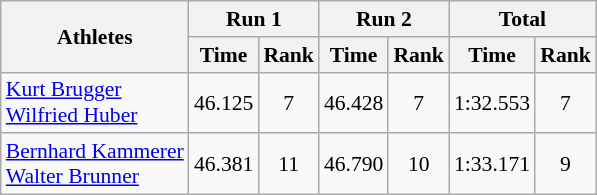<table class="wikitable" border="1" style="font-size:90%">
<tr>
<th rowspan="2">Athletes</th>
<th colspan="2">Run 1</th>
<th colspan="2">Run 2</th>
<th colspan="2">Total</th>
</tr>
<tr>
<th>Time</th>
<th>Rank</th>
<th>Time</th>
<th>Rank</th>
<th>Time</th>
<th>Rank</th>
</tr>
<tr>
<td><a href='#'>Kurt Brugger</a><br><a href='#'>Wilfried Huber</a></td>
<td align="center">46.125</td>
<td align="center">7</td>
<td align="center">46.428</td>
<td align="center">7</td>
<td align="center">1:32.553</td>
<td align="center">7</td>
</tr>
<tr>
<td><a href='#'>Bernhard Kammerer</a><br><a href='#'>Walter Brunner</a></td>
<td align="center">46.381</td>
<td align="center">11</td>
<td align="center">46.790</td>
<td align="center">10</td>
<td align="center">1:33.171</td>
<td align="center">9</td>
</tr>
</table>
